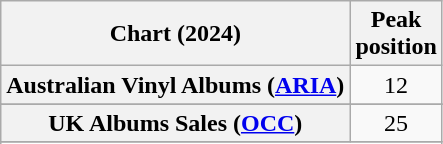<table class="wikitable sortable plainrowheaders" style="text-align:center">
<tr>
<th scope="col">Chart (2024)</th>
<th scope="col">Peak<br>position</th>
</tr>
<tr>
<th scope="row">Australian Vinyl Albums (<a href='#'>ARIA</a>)</th>
<td>12</td>
</tr>
<tr>
</tr>
<tr>
</tr>
<tr>
</tr>
<tr>
</tr>
<tr>
</tr>
<tr>
</tr>
<tr>
<th scope="row">UK Albums Sales (<a href='#'>OCC</a>)</th>
<td>25</td>
</tr>
<tr>
</tr>
<tr>
</tr>
<tr>
</tr>
</table>
